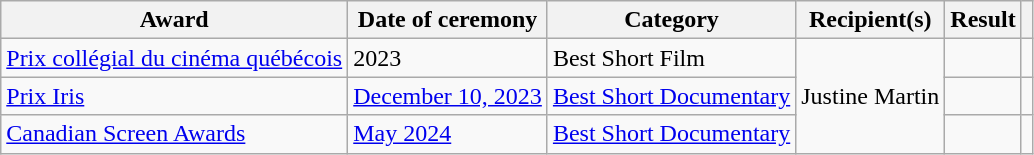<table class="wikitable plainrowheaders sortable">
<tr>
<th scope="col">Award</th>
<th scope="col">Date of ceremony</th>
<th scope="col">Category</th>
<th scope="col">Recipient(s)</th>
<th scope="col">Result</th>
<th scope="col" class="unsortable"></th>
</tr>
<tr>
<td><a href='#'>Prix collégial du cinéma québécois</a></td>
<td>2023</td>
<td>Best Short Film</td>
<td rowspan=3>Justine Martin</td>
<td></td>
<td></td>
</tr>
<tr>
<td><a href='#'>Prix Iris</a></td>
<td><a href='#'>December 10, 2023</a></td>
<td><a href='#'>Best Short Documentary</a></td>
<td></td>
<td></td>
</tr>
<tr>
<td><a href='#'>Canadian Screen Awards</a></td>
<td><a href='#'>May 2024</a></td>
<td><a href='#'>Best Short Documentary</a></td>
<td></td>
<td></td>
</tr>
</table>
